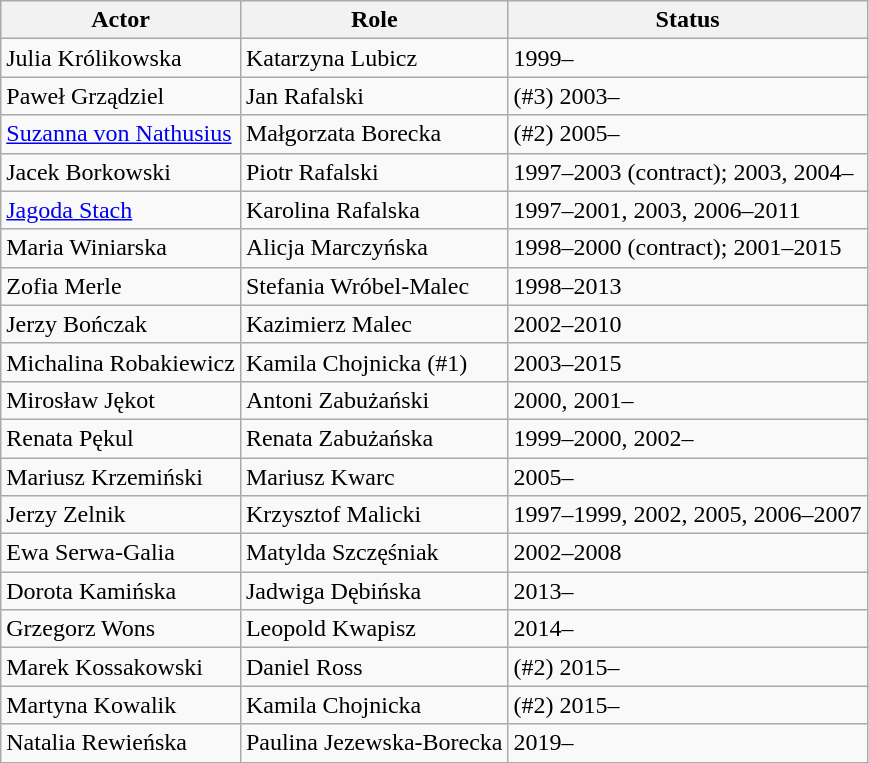<table class="wikitable">
<tr>
<th>Actor</th>
<th>Role</th>
<th>Status</th>
</tr>
<tr>
<td>Julia Królikowska</td>
<td>Katarzyna Lubicz</td>
<td>1999–</td>
</tr>
<tr>
<td>Paweł Grządziel</td>
<td>Jan Rafalski</td>
<td>(#3) 2003–</td>
</tr>
<tr>
<td><a href='#'>Suzanna von Nathusius</a></td>
<td>Małgorzata Borecka</td>
<td>(#2) 2005–</td>
</tr>
<tr>
<td>Jacek Borkowski</td>
<td>Piotr Rafalski</td>
<td>1997–2003 (contract); 2003, 2004–</td>
</tr>
<tr>
<td><a href='#'>Jagoda Stach</a></td>
<td>Karolina Rafalska</td>
<td>1997–2001, 2003, 2006–2011</td>
</tr>
<tr>
<td>Maria Winiarska</td>
<td>Alicja Marczyńska</td>
<td>1998–2000 (contract); 2001–2015</td>
</tr>
<tr>
<td>Zofia Merle</td>
<td>Stefania Wróbel-Malec</td>
<td>1998–2013</td>
</tr>
<tr>
<td>Jerzy Bończak</td>
<td>Kazimierz Malec</td>
<td>2002–2010</td>
</tr>
<tr>
<td>Michalina Robakiewicz</td>
<td>Kamila Chojnicka (#1)</td>
<td>2003–2015</td>
</tr>
<tr>
<td>Mirosław Jękot</td>
<td>Antoni Zabużański</td>
<td>2000, 2001–</td>
</tr>
<tr>
<td>Renata Pękul</td>
<td>Renata Zabużańska</td>
<td>1999–2000, 2002–</td>
</tr>
<tr>
<td>Mariusz Krzemiński</td>
<td>Mariusz Kwarc</td>
<td>2005–</td>
</tr>
<tr>
<td>Jerzy Zelnik</td>
<td>Krzysztof Malicki</td>
<td>1997–1999, 2002, 2005, 2006–2007</td>
</tr>
<tr>
<td>Ewa Serwa-Galia</td>
<td>Matylda Szczęśniak</td>
<td>2002–2008</td>
</tr>
<tr>
<td>Dorota Kamińska</td>
<td>Jadwiga Dębińska</td>
<td>2013–</td>
</tr>
<tr>
<td>Grzegorz Wons</td>
<td>Leopold Kwapisz</td>
<td>2014–</td>
</tr>
<tr>
<td>Marek Kossakowski</td>
<td>Daniel Ross</td>
<td>(#2) 2015–</td>
</tr>
<tr>
<td>Martyna Kowalik</td>
<td>Kamila Chojnicka</td>
<td>(#2) 2015–</td>
</tr>
<tr>
<td>Natalia Rewieńska</td>
<td>Paulina Jezewska-Borecka</td>
<td>2019–</td>
</tr>
</table>
